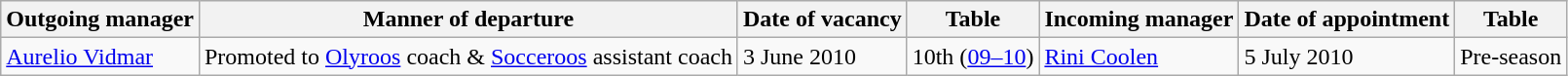<table class="wikitable">
<tr>
<th>Outgoing manager</th>
<th>Manner of departure</th>
<th>Date of vacancy</th>
<th>Table</th>
<th>Incoming manager</th>
<th>Date of appointment</th>
<th>Table</th>
</tr>
<tr>
<td> <a href='#'>Aurelio Vidmar</a></td>
<td>Promoted to <a href='#'>Olyroos</a> coach & <a href='#'>Socceroos</a> assistant coach</td>
<td>3 June 2010</td>
<td>10th (<a href='#'>09–10</a>)</td>
<td> <a href='#'>Rini Coolen</a></td>
<td>5 July 2010</td>
<td>Pre-season</td>
</tr>
</table>
